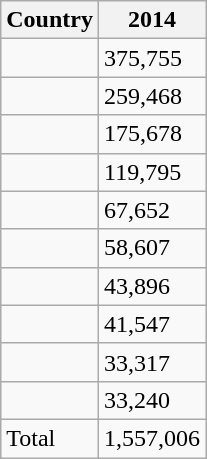<table class="wikitable sortable collapsible collapsed">
<tr>
<th>Country</th>
<th>2014</th>
</tr>
<tr>
<td></td>
<td>375,755</td>
</tr>
<tr>
<td></td>
<td>259,468</td>
</tr>
<tr>
<td></td>
<td>175,678</td>
</tr>
<tr>
<td></td>
<td>119,795</td>
</tr>
<tr>
<td></td>
<td>67,652</td>
</tr>
<tr>
<td></td>
<td>58,607</td>
</tr>
<tr>
<td></td>
<td>43,896</td>
</tr>
<tr>
<td></td>
<td>41,547</td>
</tr>
<tr>
<td></td>
<td>33,317</td>
</tr>
<tr>
<td></td>
<td>33,240</td>
</tr>
<tr>
<td>Total</td>
<td>1,557,006</td>
</tr>
</table>
